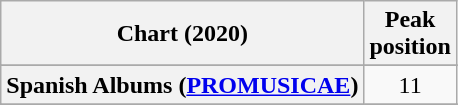<table class="wikitable sortable plainrowheaders" style="text-align:center">
<tr>
<th scope="col">Chart (2020)</th>
<th scope="col">Peak<br>position</th>
</tr>
<tr>
</tr>
<tr>
</tr>
<tr>
</tr>
<tr>
</tr>
<tr>
</tr>
<tr>
</tr>
<tr>
</tr>
<tr>
</tr>
<tr>
</tr>
<tr>
</tr>
<tr>
</tr>
<tr>
</tr>
<tr>
</tr>
<tr>
<th scope="row">Spanish Albums (<a href='#'>PROMUSICAE</a>)</th>
<td>11</td>
</tr>
<tr>
</tr>
<tr>
</tr>
<tr>
</tr>
<tr>
</tr>
</table>
